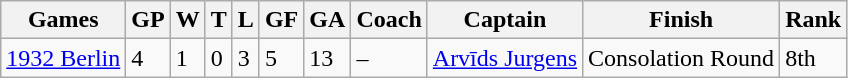<table class="wikitable sortable">
<tr>
<th>Games</th>
<th>GP</th>
<th>W</th>
<th>T</th>
<th>L</th>
<th>GF</th>
<th>GA</th>
<th>Coach</th>
<th>Captain</th>
<th>Finish</th>
<th>Rank</th>
</tr>
<tr>
<td> <a href='#'>1932 Berlin</a></td>
<td>4</td>
<td>1</td>
<td>0</td>
<td>3</td>
<td>5</td>
<td>13</td>
<td>–</td>
<td><a href='#'>Arvīds Jurgens</a></td>
<td>Consolation Round</td>
<td>8th</td>
</tr>
</table>
